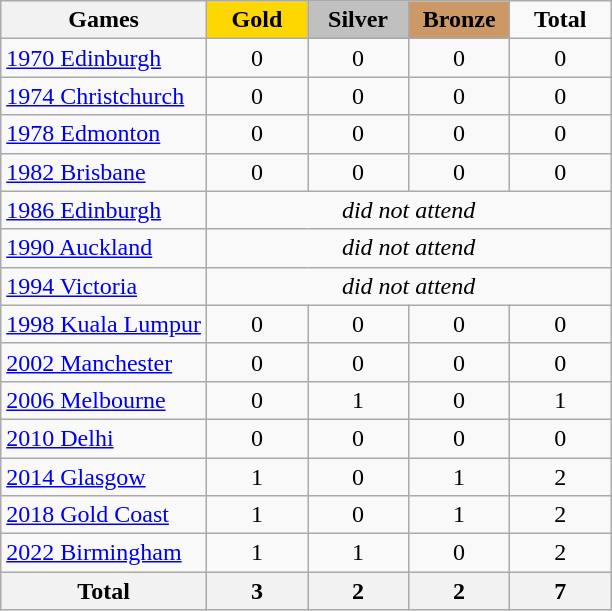<table class="wikitable" style="text-align:center">
<tr>
<th>Games</th>
<td width=60 bgcolor=gold><strong>Gold</strong></td>
<td width=60 bgcolor=silver><strong>Silver</strong></td>
<td width=60 bgcolor=cc9966><strong>Bronze</strong></td>
<td width=60><strong>Total</strong></td>
</tr>
<tr>
<td align=left><a href='#'>1970 Edinburgh</a></td>
<td>0</td>
<td>0</td>
<td>0</td>
<td>0</td>
</tr>
<tr>
<td align=left><a href='#'>1974 Christchurch</a></td>
<td>0</td>
<td>0</td>
<td>0</td>
<td>0</td>
</tr>
<tr>
<td align=left><a href='#'>1978 Edmonton</a></td>
<td>0</td>
<td>0</td>
<td>0</td>
<td>0</td>
</tr>
<tr>
<td align=left><a href='#'>1982 Brisbane</a></td>
<td>0</td>
<td>0</td>
<td>0</td>
<td>0</td>
</tr>
<tr>
<td align=left><a href='#'>1986 Edinburgh</a></td>
<td colspan=4><em>did not attend</em></td>
</tr>
<tr>
<td align=left><a href='#'>1990 Auckland</a></td>
<td colspan=4><em>did not attend</em></td>
</tr>
<tr>
<td align=left><a href='#'>1994 Victoria</a></td>
<td colspan=4><em>did not attend</em></td>
</tr>
<tr>
<td align=left><a href='#'>1998 Kuala Lumpur</a></td>
<td>0</td>
<td>0</td>
<td>0</td>
<td>0</td>
</tr>
<tr>
<td align=left><a href='#'>2002 Manchester</a></td>
<td>0</td>
<td>0</td>
<td>0</td>
<td>0</td>
</tr>
<tr>
<td align=left><a href='#'>2006 Melbourne</a></td>
<td>0</td>
<td>1</td>
<td>0</td>
<td>1</td>
</tr>
<tr>
<td align=left><a href='#'>2010 Delhi</a></td>
<td>0</td>
<td>0</td>
<td>0</td>
<td>0</td>
</tr>
<tr>
<td align=left><a href='#'>2014 Glasgow</a></td>
<td>1</td>
<td>0</td>
<td>1</td>
<td>2</td>
</tr>
<tr>
<td align=left><a href='#'>2018 Gold Coast</a></td>
<td>1</td>
<td>0</td>
<td>1</td>
<td>2</td>
</tr>
<tr>
<td align=left><a href='#'>2022 Birmingham</a></td>
<td>1</td>
<td>1</td>
<td>0</td>
<td>2</td>
</tr>
<tr>
<th>Total</th>
<th>3</th>
<th>2</th>
<th>2</th>
<th>7</th>
</tr>
</table>
